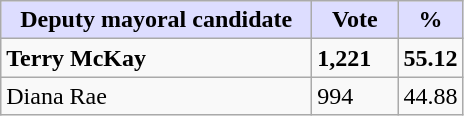<table class="wikitable">
<tr>
<th style="background:#ddf; width:200px;">Deputy mayoral candidate</th>
<th style="background:#ddf; width:50px;">Vote</th>
<th style="background:#ddf; width:30px;">%</th>
</tr>
<tr>
<td><strong>Terry McKay</strong></td>
<td><strong>1,221</strong></td>
<td><strong>55.12</strong></td>
</tr>
<tr>
<td>Diana Rae</td>
<td>994</td>
<td>44.88</td>
</tr>
</table>
